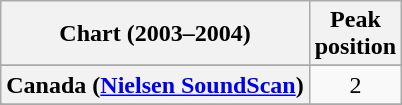<table class="wikitable sortable plainrowheaders" style="text-align:center">
<tr>
<th scope="col">Chart (2003–2004)</th>
<th scope="col">Peak<br>position</th>
</tr>
<tr>
</tr>
<tr>
<th scope="row">Canada (<a href='#'>Nielsen SoundScan</a>)</th>
<td>2</td>
</tr>
<tr>
</tr>
<tr>
</tr>
<tr>
</tr>
<tr>
</tr>
<tr>
</tr>
<tr>
</tr>
</table>
